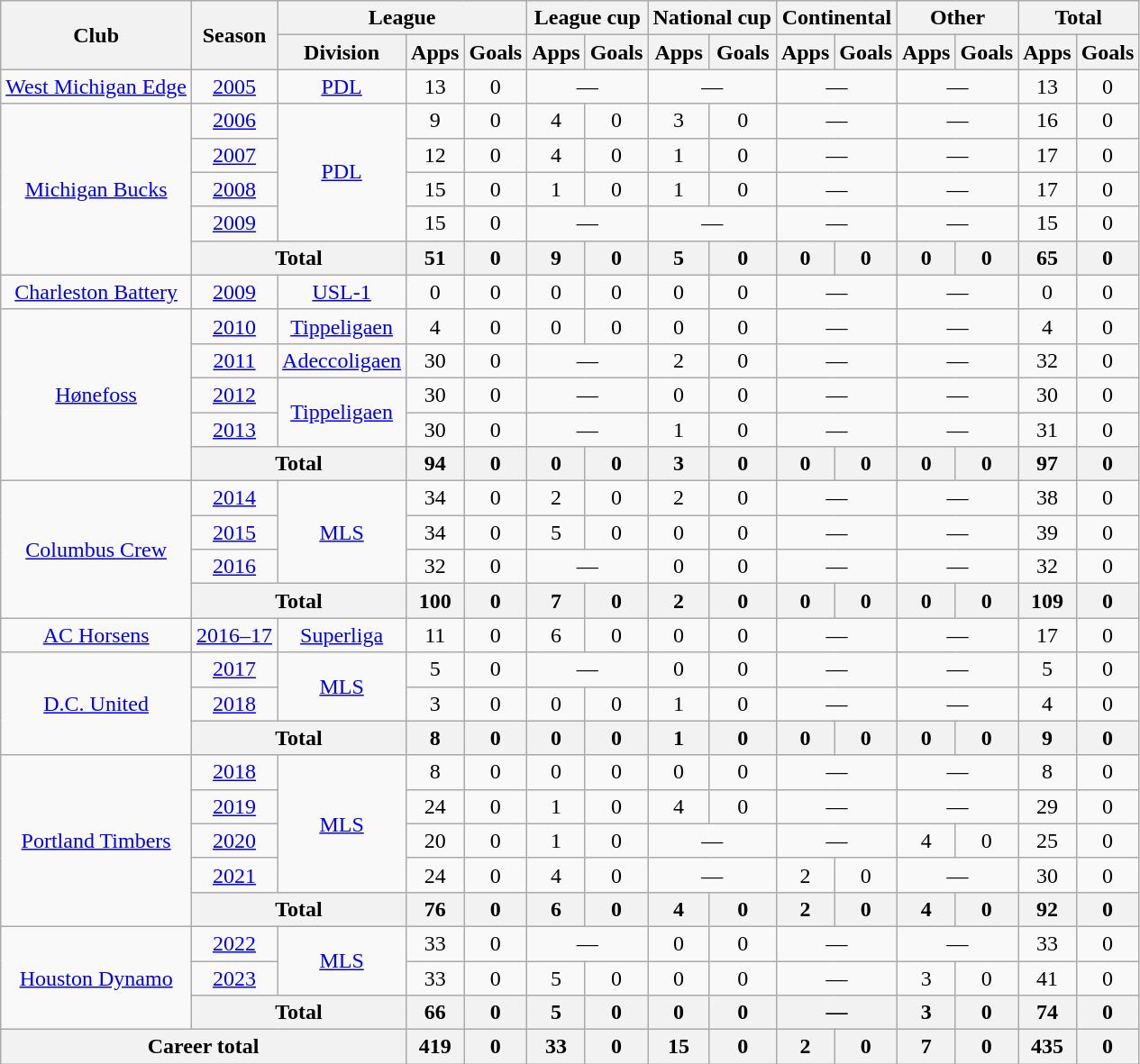<table class="wikitable" style="text-align: center;">
<tr>
<th rowspan=2>Club</th>
<th rowspan=2>Season</th>
<th colspan=3>League</th>
<th colspan=2>League cup</th>
<th colspan=2>National cup</th>
<th colspan=2>Continental</th>
<th colspan="2">Other</th>
<th colspan=2>Total</th>
</tr>
<tr>
<th>Division</th>
<th>Apps</th>
<th>Goals</th>
<th>Apps</th>
<th>Goals</th>
<th>Apps</th>
<th>Goals</th>
<th>Apps</th>
<th>Goals</th>
<th>Apps</th>
<th>Goals</th>
<th>Apps</th>
<th>Goals</th>
</tr>
<tr>
<td><a href='#'>West Michigan Edge</a></td>
<td><a href='#'>2005</a></td>
<td><a href='#'>PDL</a></td>
<td>13</td>
<td>0</td>
<td colspan=2>—</td>
<td colspan="2">—</td>
<td colspan="2">—</td>
<td colspan="2">—</td>
<td>13</td>
<td>0</td>
</tr>
<tr>
<td rowspan=5><a href='#'>Michigan Bucks</a></td>
<td><a href='#'>2006</a></td>
<td rowspan=4><a href='#'>PDL</a></td>
<td>9</td>
<td>0</td>
<td>4</td>
<td>0</td>
<td>3</td>
<td>0</td>
<td colspan=2>—</td>
<td colspan="2">—</td>
<td>16</td>
<td>0</td>
</tr>
<tr>
<td><a href='#'>2007</a></td>
<td>12</td>
<td>0</td>
<td>4</td>
<td>0</td>
<td>1</td>
<td>0</td>
<td colspan=2>—</td>
<td colspan="2">—</td>
<td>17</td>
<td>0</td>
</tr>
<tr>
<td><a href='#'>2008</a></td>
<td>15</td>
<td>0</td>
<td>1</td>
<td>0</td>
<td>1</td>
<td>0</td>
<td colspan=2>—</td>
<td colspan="2">—</td>
<td>17</td>
<td>0</td>
</tr>
<tr>
<td><a href='#'>2009</a></td>
<td>15</td>
<td>0</td>
<td colspan=2>—</td>
<td colspan="2">—</td>
<td colspan="2">—</td>
<td colspan="2">—</td>
<td>15</td>
<td>0</td>
</tr>
<tr>
<th colspan=2>Total</th>
<th>51</th>
<th>0</th>
<th>9</th>
<th>0</th>
<th>5</th>
<th>0</th>
<th>0</th>
<th>0</th>
<th>0</th>
<th>0</th>
<th>65</th>
<th>0</th>
</tr>
<tr>
<td><a href='#'>Charleston Battery</a></td>
<td><a href='#'>2009</a></td>
<td><a href='#'>USL-1</a></td>
<td>0</td>
<td>0</td>
<td>0</td>
<td>0</td>
<td>0</td>
<td>0</td>
<td colspan=2>—</td>
<td colspan="2">—</td>
<td>0</td>
<td>0</td>
</tr>
<tr>
<td rowspan=5><a href='#'>Hønefoss</a></td>
<td><a href='#'>2010</a></td>
<td><a href='#'>Tippeligaen</a></td>
<td>4</td>
<td>0</td>
<td>0</td>
<td>0</td>
<td>0</td>
<td>0</td>
<td colspan=2>—</td>
<td colspan="2">—</td>
<td>4</td>
<td>0</td>
</tr>
<tr>
<td><a href='#'>2011</a></td>
<td><a href='#'>Adeccoligaen</a></td>
<td>30</td>
<td>0</td>
<td colspan=2>—</td>
<td>2</td>
<td>0</td>
<td colspan=2>—</td>
<td colspan="2">—</td>
<td>32</td>
<td>0</td>
</tr>
<tr>
<td><a href='#'>2012</a></td>
<td rowspan="2"><a href='#'>Tippeligaen</a></td>
<td>30</td>
<td>0</td>
<td colspan=2>—</td>
<td>0</td>
<td>0</td>
<td colspan=2>—</td>
<td colspan="2">—</td>
<td>30</td>
<td>0</td>
</tr>
<tr>
<td><a href='#'>2013</a></td>
<td>30</td>
<td>0</td>
<td colspan=2>—</td>
<td>1</td>
<td>0</td>
<td colspan=2>—</td>
<td colspan="2">—</td>
<td>31</td>
<td>0</td>
</tr>
<tr>
<th colspan=2>Total</th>
<th>94</th>
<th>0</th>
<th>0</th>
<th>0</th>
<th>3</th>
<th>0</th>
<th>0</th>
<th>0</th>
<th>0</th>
<th>0</th>
<th>97</th>
<th>0</th>
</tr>
<tr>
<td rowspan=4><a href='#'>Columbus Crew</a></td>
<td><a href='#'>2014</a></td>
<td rowspan=3><a href='#'>MLS</a></td>
<td>34</td>
<td>0</td>
<td>2</td>
<td>0</td>
<td>2</td>
<td>0</td>
<td colspan=2>—</td>
<td colspan="2">—</td>
<td>38</td>
<td>0</td>
</tr>
<tr>
<td><a href='#'>2015</a></td>
<td>34</td>
<td>0</td>
<td>5</td>
<td>0</td>
<td>0</td>
<td>0</td>
<td colspan=2>—</td>
<td colspan="2">—</td>
<td>39</td>
<td>0</td>
</tr>
<tr>
<td><a href='#'>2016</a></td>
<td>32</td>
<td>0</td>
<td colspan=2>—</td>
<td>0</td>
<td>0</td>
<td colspan=2>—</td>
<td colspan="2">—</td>
<td>32</td>
<td>0</td>
</tr>
<tr>
<th colspan=2>Total</th>
<th>100</th>
<th>0</th>
<th>7</th>
<th>0</th>
<th>2</th>
<th>0</th>
<th>0</th>
<th>0</th>
<th>0</th>
<th>0</th>
<th>109</th>
<th>0</th>
</tr>
<tr>
<td><a href='#'>AC Horsens</a></td>
<td><a href='#'>2016–17</a></td>
<td><a href='#'>Superliga</a></td>
<td>11</td>
<td>0</td>
<td>6</td>
<td>0</td>
<td>0</td>
<td>0</td>
<td colspan=2>—</td>
<td colspan="2">—</td>
<td>17</td>
<td>0</td>
</tr>
<tr>
<td rowspan=3><a href='#'>D.C. United</a></td>
<td><a href='#'>2017</a></td>
<td rowspan=2><a href='#'>MLS</a></td>
<td>5</td>
<td>0</td>
<td colspan=2>—</td>
<td>0</td>
<td>0</td>
<td colspan=2>—</td>
<td colspan="2">—</td>
<td>5</td>
<td>0</td>
</tr>
<tr>
<td><a href='#'>2018</a></td>
<td>3</td>
<td>0</td>
<td>0</td>
<td>0</td>
<td>1</td>
<td>0</td>
<td colspan=2>—</td>
<td colspan="2">—</td>
<td>4</td>
<td>0</td>
</tr>
<tr>
<th colspan=2>Total</th>
<th>8</th>
<th>0</th>
<th>0</th>
<th>0</th>
<th>1</th>
<th>0</th>
<th>0</th>
<th>0</th>
<th>0</th>
<th>0</th>
<th>9</th>
<th>0</th>
</tr>
<tr>
<td rowspan=5><a href='#'>Portland Timbers</a></td>
<td><a href='#'>2018</a></td>
<td rowspan=4><a href='#'>MLS</a></td>
<td>8</td>
<td>0</td>
<td>0</td>
<td>0</td>
<td>0</td>
<td>0</td>
<td colspan=2>—</td>
<td colspan="2">—</td>
<td>8</td>
<td>0</td>
</tr>
<tr>
<td><a href='#'>2019</a></td>
<td>24</td>
<td>0</td>
<td>1</td>
<td>0</td>
<td>4</td>
<td>0</td>
<td colspan=2>—</td>
<td colspan="2">—</td>
<td>29</td>
<td>0</td>
</tr>
<tr>
<td><a href='#'>2020</a></td>
<td>20</td>
<td>0</td>
<td>1</td>
<td>0</td>
<td colspan="2">—</td>
<td colspan="2">—</td>
<td>4</td>
<td>0</td>
<td>25</td>
<td>0</td>
</tr>
<tr>
<td><a href='#'>2021</a></td>
<td>24</td>
<td>0</td>
<td>4</td>
<td>0</td>
<td colspan="2">—</td>
<td>2</td>
<td>0</td>
<td colspan="2">—</td>
<td>30</td>
<td>0</td>
</tr>
<tr>
<th colspan=2>Total</th>
<th>76</th>
<th>0</th>
<th>6</th>
<th>0</th>
<th>4</th>
<th>0</th>
<th>2</th>
<th>0</th>
<th>4</th>
<th>0</th>
<th>92</th>
<th>0</th>
</tr>
<tr>
<td rowspan="3"><a href='#'>Houston Dynamo</a></td>
<td><a href='#'>2022</a></td>
<td rowspan="2"><a href='#'>MLS</a></td>
<td>33</td>
<td>0</td>
<td colspan="2">—</td>
<td>0</td>
<td>0</td>
<td colspan="2">—</td>
<td colspan="2">—</td>
<td>33</td>
<td>0</td>
</tr>
<tr>
<td><a href='#'>2023</a></td>
<td>33</td>
<td>0</td>
<td>5</td>
<td>0</td>
<td>0</td>
<td>0</td>
<td colspan="2">—</td>
<td>3</td>
<td>0</td>
<td>41</td>
<td>0</td>
</tr>
<tr>
<th colspan="2">Total</th>
<th>66</th>
<th>0</th>
<th>5</th>
<th>0</th>
<th>0</th>
<th>0</th>
<th colspan="2">—</th>
<th>3</th>
<th>0</th>
<th>74</th>
<th>0</th>
</tr>
<tr>
<th colspan="3">Career total</th>
<th>419</th>
<th>0</th>
<th>33</th>
<th>0</th>
<th>15</th>
<th>0</th>
<th>2</th>
<th>0</th>
<th>7</th>
<th>0</th>
<th>435</th>
<th>0</th>
</tr>
</table>
